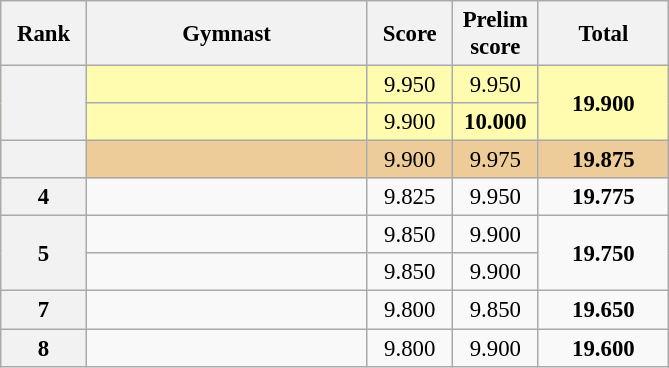<table class="wikitable sortable" style="text-align:center; font-size:95%">
<tr>
<th scope="col" style="width:50px;">Rank</th>
<th scope="col" style="width:180px;">Gymnast</th>
<th scope="col" style="width:50px;">Score</th>
<th scope="col" style="width:50px;">Prelim score</th>
<th scope="col" style="width:80px;">Total</th>
</tr>
<tr style="background:#fffcaf;">
<th rowspan="2"></th>
<td style="text-align:left;"></td>
<td>9.950</td>
<td>9.950</td>
<td rowspan="2"><strong>19.900</strong></td>
</tr>
<tr style="background:#fffcaf;">
<td style="text-align:left;"></td>
<td>9.900</td>
<td><strong>10.000</strong></td>
</tr>
<tr style="background:#ec9;">
<th scope=row style="text-align:center"></th>
<td align=left></td>
<td>9.900</td>
<td>9.975</td>
<td><strong>19.875</strong></td>
</tr>
<tr>
<th>4</th>
<td align=left></td>
<td>9.825</td>
<td>9.950</td>
<td><strong>19.775</strong></td>
</tr>
<tr>
<th rowspan="2">5</th>
<td align=left></td>
<td>9.850</td>
<td>9.900</td>
<td rowspan="2"><strong>19.750</strong></td>
</tr>
<tr>
<td align=left></td>
<td>9.850</td>
<td>9.900</td>
</tr>
<tr>
<th>7</th>
<td align=left></td>
<td>9.800</td>
<td>9.850</td>
<td><strong>19.650</strong></td>
</tr>
<tr>
<th>8</th>
<td align=left></td>
<td>9.800</td>
<td>9.900</td>
<td><strong>19.600</strong></td>
</tr>
</table>
